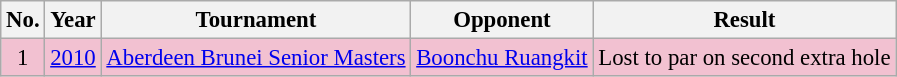<table class="wikitable" style="font-size:95%;">
<tr>
<th>No.</th>
<th>Year</th>
<th>Tournament</th>
<th>Opponent</th>
<th>Result</th>
</tr>
<tr style="background:#F2C1D1;">
<td align=center>1</td>
<td><a href='#'>2010</a></td>
<td><a href='#'>Aberdeen Brunei Senior Masters</a></td>
<td> <a href='#'>Boonchu Ruangkit</a></td>
<td>Lost to par on second extra hole</td>
</tr>
</table>
